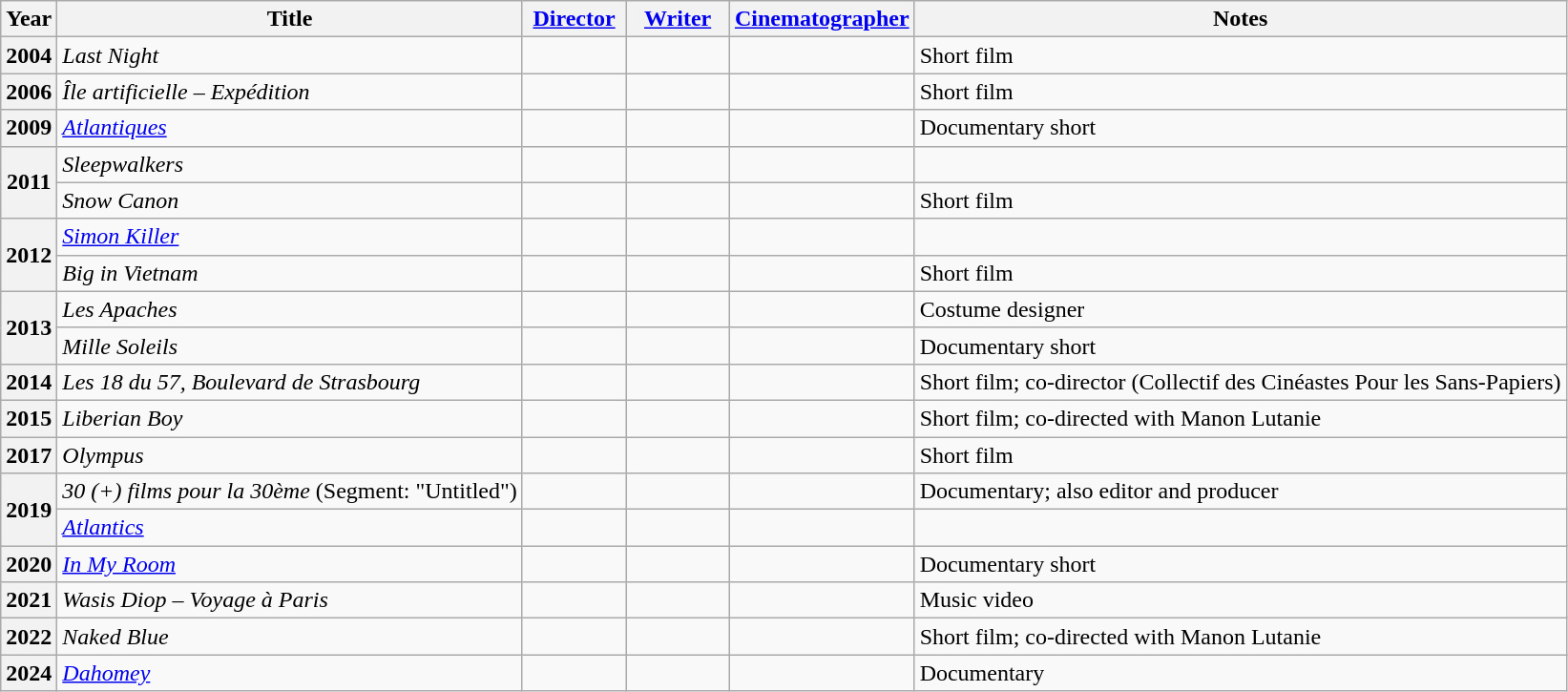<table class="wikitable">
<tr>
<th>Year</th>
<th>Title</th>
<th style="width:65px;"><a href='#'>Director</a></th>
<th style="width:65px;"><a href='#'>Writer</a></th>
<th style="width:65px;"><a href='#'>Cinematographer</a></th>
<th>Notes</th>
</tr>
<tr>
<th>2004</th>
<td><em>Last Night</em></td>
<td></td>
<td></td>
<td></td>
<td>Short film</td>
</tr>
<tr>
<th>2006</th>
<td><em>Île artificielle – Expédition</em></td>
<td></td>
<td></td>
<td></td>
<td>Short film</td>
</tr>
<tr>
<th>2009</th>
<td><em><a href='#'>Atlantiques</a></em></td>
<td></td>
<td></td>
<td></td>
<td>Documentary short</td>
</tr>
<tr>
<th rowspan="2">2011</th>
<td><em>Sleepwalkers</em></td>
<td></td>
<td></td>
<td></td>
<td></td>
</tr>
<tr>
<td><em>Snow Canon</em></td>
<td></td>
<td></td>
<td></td>
<td>Short film</td>
</tr>
<tr>
<th rowspan="2">2012</th>
<td><em><a href='#'>Simon Killer</a></em></td>
<td></td>
<td></td>
<td></td>
<td></td>
</tr>
<tr>
<td><em>Big in Vietnam</em></td>
<td></td>
<td></td>
<td></td>
<td>Short film</td>
</tr>
<tr>
<th rowspan="2">2013</th>
<td><em>Les Apaches</em></td>
<td></td>
<td></td>
<td></td>
<td>Costume designer</td>
</tr>
<tr>
<td><em>Mille Soleils</em></td>
<td></td>
<td></td>
<td></td>
<td>Documentary short</td>
</tr>
<tr>
<th>2014</th>
<td><em>Les 18 du 57, Boulevard de Strasbourg</em></td>
<td></td>
<td></td>
<td></td>
<td>Short film; co-director (Collectif des Cinéastes Pour les Sans-Papiers)</td>
</tr>
<tr>
<th>2015</th>
<td><em>Liberian Boy</em></td>
<td></td>
<td></td>
<td></td>
<td>Short film; co-directed with Manon Lutanie</td>
</tr>
<tr>
<th>2017</th>
<td><em>Olympus</em></td>
<td></td>
<td></td>
<td></td>
<td>Short film</td>
</tr>
<tr>
<th rowspan="2">2019</th>
<td><em>30 (+) films pour la 30ème</em> (Segment: "Untitled")</td>
<td></td>
<td></td>
<td></td>
<td>Documentary; also editor and producer</td>
</tr>
<tr>
<td><em><a href='#'>Atlantics</a></em></td>
<td></td>
<td></td>
<td></td>
<td></td>
</tr>
<tr>
<th>2020</th>
<td><em><a href='#'>In My Room</a></em></td>
<td></td>
<td></td>
<td></td>
<td>Documentary short</td>
</tr>
<tr>
<th>2021</th>
<td><em>Wasis Diop – Voyage à Paris</em></td>
<td></td>
<td></td>
<td></td>
<td>Music video</td>
</tr>
<tr>
<th>2022</th>
<td><em>Naked Blue</em></td>
<td></td>
<td></td>
<td></td>
<td>Short film; co-directed with Manon Lutanie</td>
</tr>
<tr>
<th>2024</th>
<td><em><a href='#'>Dahomey</a></em></td>
<td></td>
<td></td>
<td></td>
<td>Documentary</td>
</tr>
</table>
